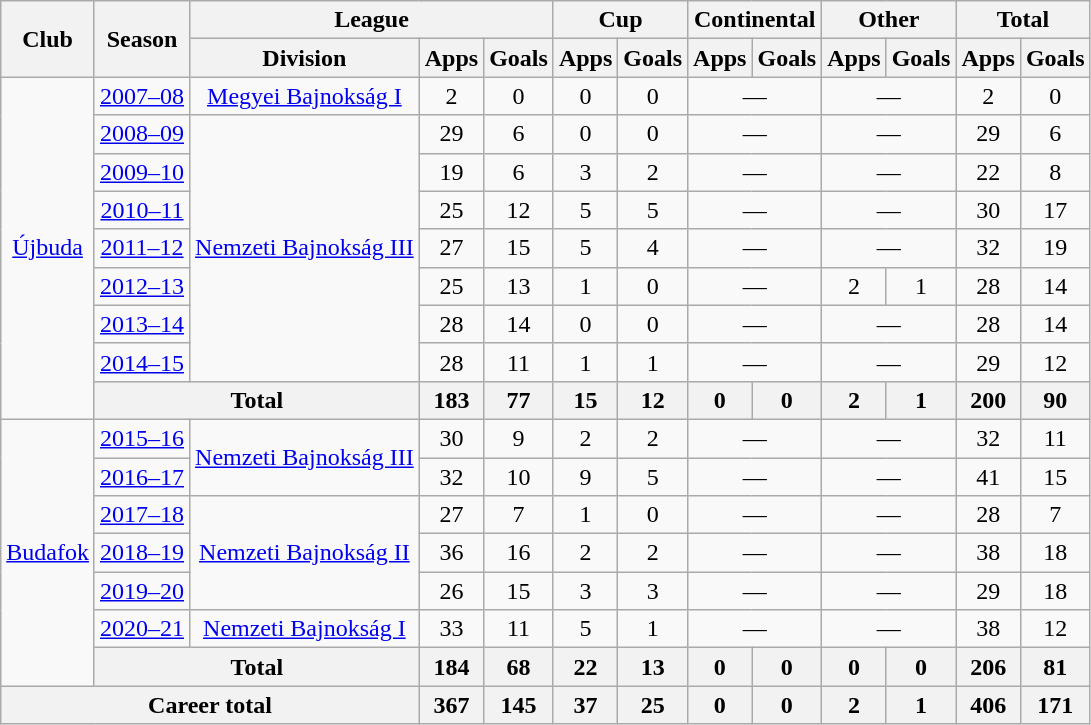<table class="wikitable" style="text-align:center">
<tr>
<th rowspan="2">Club</th>
<th rowspan="2">Season</th>
<th colspan="3">League</th>
<th colspan="2">Cup</th>
<th colspan="2">Continental</th>
<th colspan="2">Other</th>
<th colspan="2">Total</th>
</tr>
<tr>
<th>Division</th>
<th>Apps</th>
<th>Goals</th>
<th>Apps</th>
<th>Goals</th>
<th>Apps</th>
<th>Goals</th>
<th>Apps</th>
<th>Goals</th>
<th>Apps</th>
<th>Goals</th>
</tr>
<tr>
<td rowspan="9"><a href='#'>Újbuda</a></td>
<td><a href='#'>2007–08</a></td>
<td><a href='#'>Megyei Bajnokság I</a></td>
<td>2</td>
<td>0</td>
<td>0</td>
<td>0</td>
<td colspan="2">—</td>
<td colspan="2">—</td>
<td>2</td>
<td>0</td>
</tr>
<tr>
<td><a href='#'>2008–09</a></td>
<td rowspan=7"><a href='#'>Nemzeti Bajnokság III</a></td>
<td>29</td>
<td>6</td>
<td>0</td>
<td>0</td>
<td colspan="2">—</td>
<td colspan="2">—</td>
<td>29</td>
<td>6</td>
</tr>
<tr>
<td><a href='#'>2009–10</a></td>
<td>19</td>
<td>6</td>
<td>3</td>
<td>2</td>
<td colspan="2">—</td>
<td colspan="2">—</td>
<td>22</td>
<td>8</td>
</tr>
<tr>
<td><a href='#'>2010–11</a></td>
<td>25</td>
<td>12</td>
<td>5</td>
<td>5</td>
<td colspan="2">—</td>
<td colspan="2">—</td>
<td>30</td>
<td>17</td>
</tr>
<tr>
<td><a href='#'>2011–12</a></td>
<td>27</td>
<td>15</td>
<td>5</td>
<td>4</td>
<td colspan="2">—</td>
<td colspan="2">—</td>
<td>32</td>
<td>19</td>
</tr>
<tr>
<td><a href='#'>2012–13</a></td>
<td>25</td>
<td>13</td>
<td>1</td>
<td>0</td>
<td colspan="2">—</td>
<td>2</td>
<td>1</td>
<td>28</td>
<td>14</td>
</tr>
<tr>
<td><a href='#'>2013–14</a></td>
<td>28</td>
<td>14</td>
<td>0</td>
<td>0</td>
<td colspan="2">—</td>
<td colspan="2">—</td>
<td>28</td>
<td>14</td>
</tr>
<tr>
<td><a href='#'>2014–15</a></td>
<td>28</td>
<td>11</td>
<td>1</td>
<td>1</td>
<td colspan="2">—</td>
<td colspan="2">—</td>
<td>29</td>
<td>12</td>
</tr>
<tr>
<th colspan="2">Total</th>
<th>183</th>
<th>77</th>
<th>15</th>
<th>12</th>
<th>0</th>
<th>0</th>
<th>2</th>
<th>1</th>
<th>200</th>
<th>90</th>
</tr>
<tr>
<td rowspan="7"><a href='#'>Budafok</a></td>
<td><a href='#'>2015–16</a></td>
<td rowspan="2"><a href='#'>Nemzeti Bajnokság III</a></td>
<td>30</td>
<td>9</td>
<td>2</td>
<td>2</td>
<td colspan="2">—</td>
<td colspan="2">—</td>
<td>32</td>
<td>11</td>
</tr>
<tr>
<td><a href='#'>2016–17</a></td>
<td>32</td>
<td>10</td>
<td>9</td>
<td>5</td>
<td colspan="2">—</td>
<td colspan="2">—</td>
<td>41</td>
<td>15</td>
</tr>
<tr>
<td><a href='#'>2017–18</a></td>
<td rowspan="3"><a href='#'>Nemzeti Bajnokság II</a></td>
<td>27</td>
<td>7</td>
<td>1</td>
<td>0</td>
<td colspan="2">—</td>
<td colspan="2">—</td>
<td>28</td>
<td>7</td>
</tr>
<tr>
<td><a href='#'>2018–19</a></td>
<td>36</td>
<td>16</td>
<td>2</td>
<td>2</td>
<td colspan="2">—</td>
<td colspan="2">—</td>
<td>38</td>
<td>18</td>
</tr>
<tr>
<td><a href='#'>2019–20</a></td>
<td>26</td>
<td>15</td>
<td>3</td>
<td>3</td>
<td colspan="2">—</td>
<td colspan="2">—</td>
<td>29</td>
<td>18</td>
</tr>
<tr>
<td><a href='#'>2020–21</a></td>
<td><a href='#'>Nemzeti Bajnokság I</a></td>
<td>33</td>
<td>11</td>
<td>5</td>
<td>1</td>
<td colspan="2">—</td>
<td colspan="2">—</td>
<td>38</td>
<td>12</td>
</tr>
<tr>
<th colspan="2">Total</th>
<th>184</th>
<th>68</th>
<th>22</th>
<th>13</th>
<th>0</th>
<th>0</th>
<th>0</th>
<th>0</th>
<th>206</th>
<th>81</th>
</tr>
<tr>
<th colspan="3">Career total</th>
<th>367</th>
<th>145</th>
<th>37</th>
<th>25</th>
<th>0</th>
<th>0</th>
<th>2</th>
<th>1</th>
<th>406</th>
<th>171</th>
</tr>
</table>
